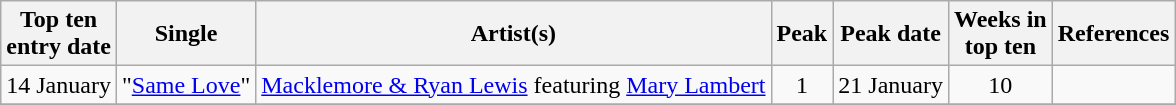<table class="wikitable sortable">
<tr>
<th>Top ten<br>entry date</th>
<th>Single</th>
<th>Artist(s)</th>
<th data-sort-type="number">Peak</th>
<th>Peak date</th>
<th data-sort-type="number">Weeks in<br>top ten</th>
<th>References</th>
</tr>
<tr>
<td>14 January</td>
<td>"<a href='#'>Same Love</a>" </td>
<td><a href='#'>Macklemore & Ryan Lewis</a> featuring <a href='#'>Mary Lambert</a></td>
<td style="text-align:center;">1</td>
<td>21 January</td>
<td style="text-align:center;">10</td>
<td style="text-align:center;"></td>
</tr>
<tr>
</tr>
</table>
